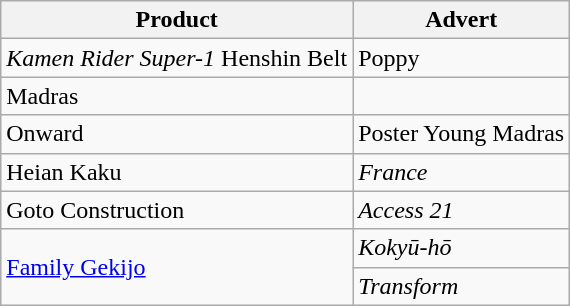<table class="wikitable">
<tr>
<th>Product</th>
<th>Advert</th>
</tr>
<tr>
<td><em>Kamen Rider Super-1</em> Henshin Belt</td>
<td>Poppy</td>
</tr>
<tr>
<td>Madras</td>
<td></td>
</tr>
<tr>
<td>Onward</td>
<td>Poster Young Madras</td>
</tr>
<tr>
<td>Heian Kaku</td>
<td><em>France</em></td>
</tr>
<tr>
<td>Goto Construction</td>
<td><em>Access 21</em></td>
</tr>
<tr>
<td rowspan="2"><a href='#'>Family Gekijo</a></td>
<td><em>Kokyū-hō</em></td>
</tr>
<tr>
<td><em>Transform</em></td>
</tr>
</table>
